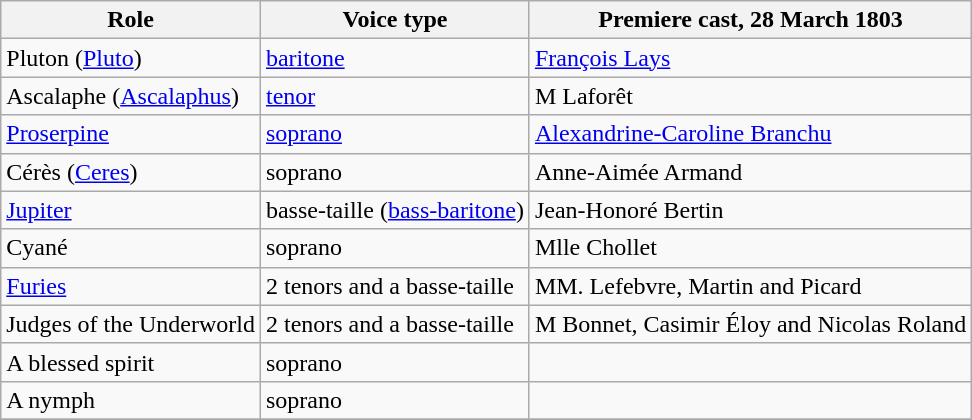<table class="wikitable">
<tr>
<th>Role</th>
<th>Voice type</th>
<th>Premiere cast, 28 March 1803</th>
</tr>
<tr>
<td>Pluton (<a href='#'>Pluto</a>)</td>
<td><a href='#'>baritone</a></td>
<td><a href='#'>François Lays</a></td>
</tr>
<tr>
<td>Ascalaphe (<a href='#'>Ascalaphus</a>)</td>
<td><a href='#'>tenor</a></td>
<td>M Laforêt</td>
</tr>
<tr>
<td><a href='#'>Proserpine</a></td>
<td><a href='#'>soprano</a></td>
<td><a href='#'>Alexandrine-Caroline Branchu</a></td>
</tr>
<tr>
<td>Cérès (<a href='#'>Ceres</a>)</td>
<td>soprano</td>
<td>Anne-Aimée Armand</td>
</tr>
<tr>
<td><a href='#'>Jupiter</a></td>
<td>basse-taille (<a href='#'>bass-baritone</a>)</td>
<td>Jean-Honoré Bertin</td>
</tr>
<tr>
<td>Cyané</td>
<td>soprano</td>
<td>Mlle Chollet</td>
</tr>
<tr>
<td><a href='#'>Furies</a></td>
<td>2 tenors and a basse-taille</td>
<td>MM. Lefebvre, Martin and Picard</td>
</tr>
<tr>
<td>Judges of the Underworld</td>
<td>2 tenors and a basse-taille</td>
<td>M Bonnet, Casimir Éloy and Nicolas Roland</td>
</tr>
<tr>
<td>A blessed spirit</td>
<td>soprano</td>
<td></td>
</tr>
<tr>
<td>A nymph</td>
<td>soprano</td>
<td></td>
</tr>
<tr>
</tr>
</table>
